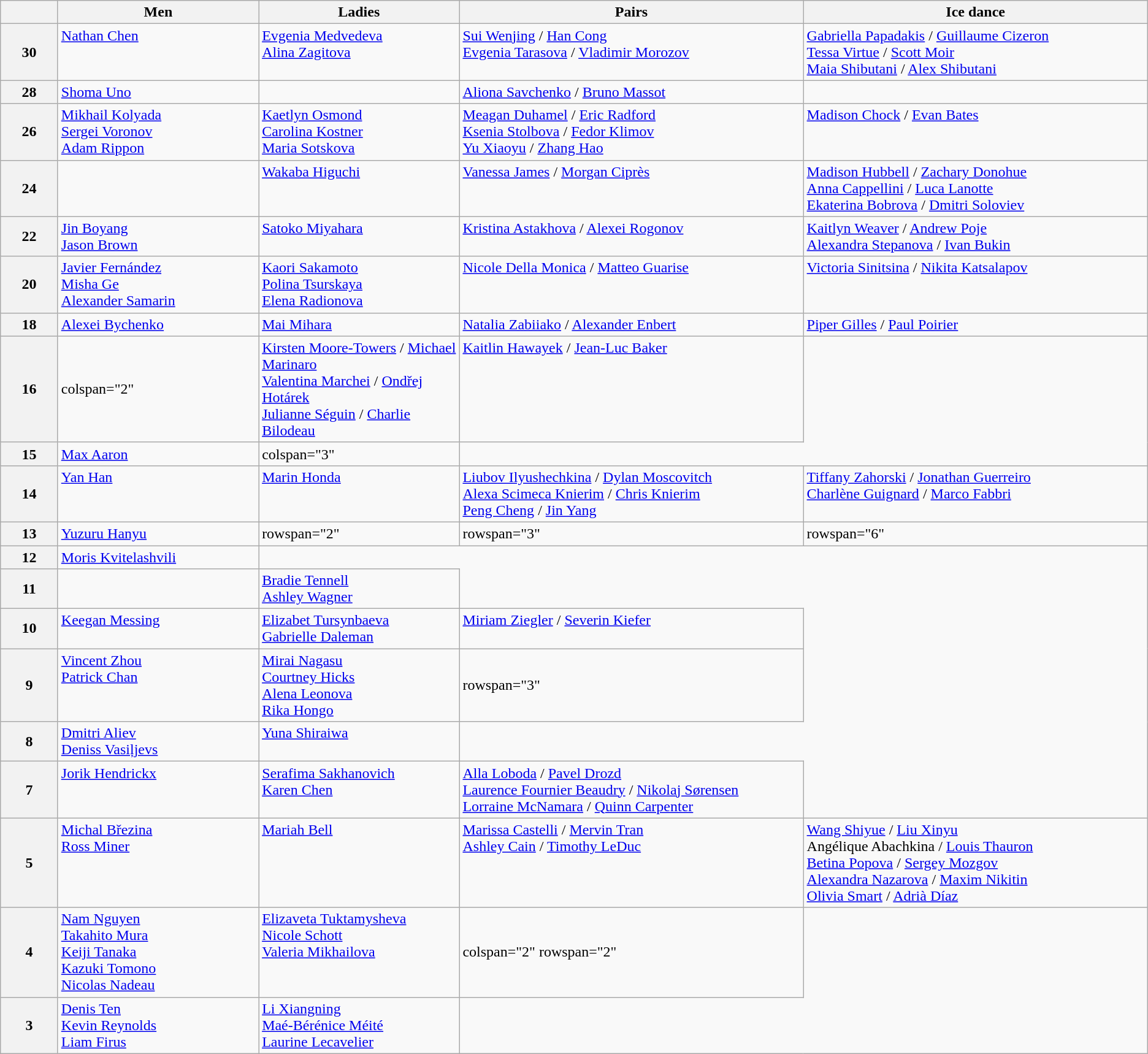<table class="wikitable">
<tr>
<th scope="col" style="width:5%"></th>
<th scope="col" style="width:17.5%">Men</th>
<th scope="col" style="width:17.5%">Ladies</th>
<th scope="col" style="width:30%">Pairs</th>
<th scope="col" style="width:30%">Ice dance</th>
</tr>
<tr>
<th scope="row">30</th>
<td valign="top"> <a href='#'>Nathan Chen</a></td>
<td valign="top"> <a href='#'>Evgenia Medvedeva</a><br> <a href='#'>Alina Zagitova</a></td>
<td valign="top"> <a href='#'>Sui Wenjing</a> / <a href='#'>Han Cong</a><br> <a href='#'>Evgenia Tarasova</a> / <a href='#'>Vladimir Morozov</a></td>
<td valign="top"> <a href='#'>Gabriella Papadakis</a> / <a href='#'>Guillaume Cizeron</a><br> <a href='#'>Tessa Virtue</a> / <a href='#'>Scott Moir</a><br> <a href='#'>Maia Shibutani</a> / <a href='#'>Alex Shibutani</a></td>
</tr>
<tr>
<th scope="row">28</th>
<td valign="top"> <a href='#'>Shoma Uno</a></td>
<td></td>
<td valign="top"> <a href='#'>Aliona Savchenko</a> / <a href='#'>Bruno Massot</a></td>
<td></td>
</tr>
<tr>
<th scope="row">26</th>
<td valign="top"> <a href='#'>Mikhail Kolyada</a><br> <a href='#'>Sergei Voronov</a><br> <a href='#'>Adam Rippon</a></td>
<td valign="top"> <a href='#'>Kaetlyn Osmond</a><br> <a href='#'>Carolina Kostner</a><br> <a href='#'>Maria Sotskova</a></td>
<td valign="top"> <a href='#'>Meagan Duhamel</a> / <a href='#'>Eric Radford</a><br> <a href='#'>Ksenia Stolbova</a> / <a href='#'>Fedor Klimov</a><br> <a href='#'>Yu Xiaoyu</a> / <a href='#'>Zhang Hao</a></td>
<td valign="top"> <a href='#'>Madison Chock</a> / <a href='#'>Evan Bates</a></td>
</tr>
<tr>
<th scope="row">24</th>
<td></td>
<td valign="top"> <a href='#'>Wakaba Higuchi</a></td>
<td valign="top"> <a href='#'>Vanessa James</a> / <a href='#'>Morgan Ciprès</a></td>
<td valign="top"> <a href='#'>Madison Hubbell</a> / <a href='#'>Zachary Donohue</a><br> <a href='#'>Anna Cappellini</a> / <a href='#'>Luca Lanotte</a><br> <a href='#'>Ekaterina Bobrova</a> / <a href='#'>Dmitri Soloviev</a></td>
</tr>
<tr>
<th scope="row">22</th>
<td valign="top"> <a href='#'>Jin Boyang</a><br> <a href='#'>Jason Brown</a></td>
<td valign="top"> <a href='#'>Satoko Miyahara</a></td>
<td valign="top"> <a href='#'>Kristina Astakhova</a> / <a href='#'>Alexei Rogonov</a></td>
<td valign="top"> <a href='#'>Kaitlyn Weaver</a> / <a href='#'>Andrew Poje</a><br> <a href='#'>Alexandra Stepanova</a> / <a href='#'>Ivan Bukin</a></td>
</tr>
<tr>
<th scope="row">20</th>
<td valign="top"> <a href='#'>Javier Fernández</a><br> <a href='#'>Misha Ge</a> <br>  <a href='#'>Alexander Samarin</a></td>
<td valign="top"> <a href='#'>Kaori Sakamoto</a><br> <a href='#'>Polina Tsurskaya</a><br> <a href='#'>Elena Radionova</a></td>
<td valign="top"> <a href='#'>Nicole Della Monica</a> / <a href='#'>Matteo Guarise</a></td>
<td valign="top"> <a href='#'>Victoria Sinitsina</a> / <a href='#'>Nikita Katsalapov</a></td>
</tr>
<tr>
<th scope="row">18</th>
<td valign="top"> <a href='#'>Alexei Bychenko</a></td>
<td valign="top"> <a href='#'>Mai Mihara</a></td>
<td valign="top"> <a href='#'>Natalia Zabiiako</a> / <a href='#'>Alexander Enbert</a></td>
<td valign="top"> <a href='#'>Piper Gilles</a> / <a href='#'>Paul Poirier</a></td>
</tr>
<tr>
<th scope="row">16</th>
<td>colspan="2" </td>
<td valign="top"> <a href='#'>Kirsten Moore-Towers</a> / <a href='#'>Michael Marinaro</a><br> <a href='#'>Valentina Marchei</a> / <a href='#'>Ondřej Hotárek</a><br> <a href='#'>Julianne Séguin</a> / <a href='#'>Charlie Bilodeau</a></td>
<td valign="top"> <a href='#'>Kaitlin Hawayek</a> / <a href='#'>Jean-Luc Baker</a></td>
</tr>
<tr>
<th scope="row">15</th>
<td valign="top"> <a href='#'>Max Aaron</a></td>
<td>colspan="3" </td>
</tr>
<tr>
<th scope="row">14</th>
<td valign="top"> <a href='#'>Yan Han</a></td>
<td valign="top"> <a href='#'>Marin Honda</a></td>
<td valign="top"> <a href='#'>Liubov Ilyushechkina</a> / <a href='#'>Dylan Moscovitch</a><br> <a href='#'>Alexa Scimeca Knierim</a> / <a href='#'>Chris Knierim</a><br> <a href='#'>Peng Cheng</a> / <a href='#'>Jin Yang</a></td>
<td valign="top"> <a href='#'>Tiffany Zahorski</a> / <a href='#'>Jonathan Guerreiro</a><br> <a href='#'>Charlène Guignard</a> / <a href='#'>Marco Fabbri</a></td>
</tr>
<tr>
<th scope="row">13</th>
<td valign="top"> <a href='#'>Yuzuru Hanyu</a></td>
<td>rowspan="2" </td>
<td>rowspan="3" </td>
<td>rowspan="6" </td>
</tr>
<tr>
<th scope="row">12</th>
<td valign="top"> <a href='#'>Moris Kvitelashvili</a></td>
</tr>
<tr>
<th scope="row">11</th>
<td></td>
<td valign="top"> <a href='#'>Bradie Tennell</a><br> <a href='#'>Ashley Wagner</a></td>
</tr>
<tr>
<th scope="row">10</th>
<td valign="top"> <a href='#'>Keegan Messing</a></td>
<td valign="top"> <a href='#'>Elizabet Tursynbaeva</a><br> <a href='#'>Gabrielle Daleman</a></td>
<td valign="top"> <a href='#'>Miriam Ziegler</a> / <a href='#'>Severin Kiefer</a></td>
</tr>
<tr>
<th scope="row">9</th>
<td valign="top"> <a href='#'>Vincent Zhou</a><br> <a href='#'>Patrick Chan</a></td>
<td valign="top"> <a href='#'>Mirai Nagasu</a><br> <a href='#'>Courtney Hicks</a><br> <a href='#'>Alena Leonova</a><br> <a href='#'>Rika Hongo</a></td>
<td>rowspan="3" </td>
</tr>
<tr>
<th scope="row">8</th>
<td valign="top"> <a href='#'>Dmitri Aliev</a><br> <a href='#'>Deniss Vasiļjevs</a></td>
<td valign="top"> <a href='#'>Yuna Shiraiwa</a></td>
</tr>
<tr>
<th scope="row">7</th>
<td valign="top"> <a href='#'>Jorik Hendrickx</a></td>
<td valign="top"> <a href='#'>Serafima Sakhanovich</a><br> <a href='#'>Karen Chen</a></td>
<td valign="top"> <a href='#'>Alla Loboda</a> / <a href='#'>Pavel Drozd</a><br> <a href='#'>Laurence Fournier Beaudry</a> / <a href='#'>Nikolaj Sørensen</a><br> <a href='#'>Lorraine McNamara</a> / <a href='#'>Quinn Carpenter</a></td>
</tr>
<tr>
<th scope="row">5</th>
<td valign="top"> <a href='#'>Michal Březina</a><br> <a href='#'>Ross Miner</a></td>
<td valign="top"> <a href='#'>Mariah Bell</a></td>
<td valign="top"> <a href='#'>Marissa Castelli</a> / <a href='#'>Mervin Tran</a><br> <a href='#'>Ashley Cain</a> / <a href='#'>Timothy LeDuc</a></td>
<td valign="top"> <a href='#'>Wang Shiyue</a> / <a href='#'>Liu Xinyu</a><br> Angélique Abachkina / <a href='#'>Louis Thauron</a><br> <a href='#'>Betina Popova</a> / <a href='#'>Sergey Mozgov</a><br> <a href='#'>Alexandra Nazarova</a> / <a href='#'>Maxim Nikitin</a><br> <a href='#'>Olivia Smart</a> / <a href='#'>Adrià Díaz</a></td>
</tr>
<tr>
<th scope="row">4</th>
<td valign="top"> <a href='#'>Nam Nguyen</a><br> <a href='#'>Takahito Mura</a><br> <a href='#'>Keiji Tanaka</a><br> <a href='#'>Kazuki Tomono</a><br> <a href='#'>Nicolas Nadeau</a></td>
<td valign="top"> <a href='#'>Elizaveta Tuktamysheva</a><br> <a href='#'>Nicole Schott</a><br> <a href='#'>Valeria Mikhailova</a></td>
<td>colspan="2" rowspan="2" </td>
</tr>
<tr>
<th scope="row">3</th>
<td valign="top"> <a href='#'>Denis Ten</a><br> <a href='#'>Kevin Reynolds</a><br> <a href='#'>Liam Firus</a></td>
<td valign="top"> <a href='#'>Li Xiangning</a><br> <a href='#'>Maé-Bérénice Méité</a><br> <a href='#'>Laurine Lecavelier</a></td>
</tr>
</table>
